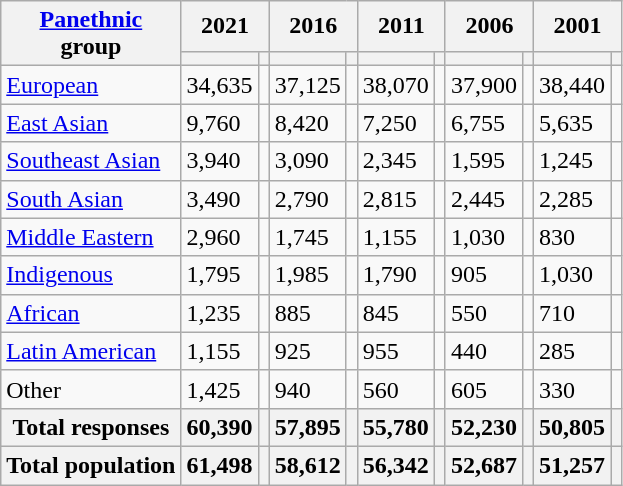<table class="wikitable collapsible sortable">
<tr>
<th rowspan="2"><a href='#'>Panethnic</a><br>group</th>
<th colspan="2">2021</th>
<th colspan="2">2016</th>
<th colspan="2">2011</th>
<th colspan="2">2006</th>
<th colspan="2">2001</th>
</tr>
<tr>
<th><a href='#'></a></th>
<th></th>
<th></th>
<th></th>
<th></th>
<th></th>
<th></th>
<th></th>
<th></th>
<th></th>
</tr>
<tr>
<td><a href='#'>European</a></td>
<td>34,635</td>
<td></td>
<td>37,125</td>
<td></td>
<td>38,070</td>
<td></td>
<td>37,900</td>
<td></td>
<td>38,440</td>
<td></td>
</tr>
<tr>
<td><a href='#'>East Asian</a></td>
<td>9,760</td>
<td></td>
<td>8,420</td>
<td></td>
<td>7,250</td>
<td></td>
<td>6,755</td>
<td></td>
<td>5,635</td>
<td></td>
</tr>
<tr>
<td><a href='#'>Southeast Asian</a></td>
<td>3,940</td>
<td></td>
<td>3,090</td>
<td></td>
<td>2,345</td>
<td></td>
<td>1,595</td>
<td></td>
<td>1,245</td>
<td></td>
</tr>
<tr>
<td><a href='#'>South Asian</a></td>
<td>3,490</td>
<td></td>
<td>2,790</td>
<td></td>
<td>2,815</td>
<td></td>
<td>2,445</td>
<td></td>
<td>2,285</td>
<td></td>
</tr>
<tr>
<td><a href='#'>Middle Eastern</a></td>
<td>2,960</td>
<td></td>
<td>1,745</td>
<td></td>
<td>1,155</td>
<td></td>
<td>1,030</td>
<td></td>
<td>830</td>
<td></td>
</tr>
<tr>
<td><a href='#'>Indigenous</a></td>
<td>1,795</td>
<td></td>
<td>1,985</td>
<td></td>
<td>1,790</td>
<td></td>
<td>905</td>
<td></td>
<td>1,030</td>
<td></td>
</tr>
<tr>
<td><a href='#'>African</a></td>
<td>1,235</td>
<td></td>
<td>885</td>
<td></td>
<td>845</td>
<td></td>
<td>550</td>
<td></td>
<td>710</td>
<td></td>
</tr>
<tr>
<td><a href='#'>Latin American</a></td>
<td>1,155</td>
<td></td>
<td>925</td>
<td></td>
<td>955</td>
<td></td>
<td>440</td>
<td></td>
<td>285</td>
<td></td>
</tr>
<tr>
<td>Other</td>
<td>1,425</td>
<td></td>
<td>940</td>
<td></td>
<td>560</td>
<td></td>
<td>605</td>
<td></td>
<td>330</td>
<td></td>
</tr>
<tr>
<th>Total responses</th>
<th>60,390</th>
<th></th>
<th>57,895</th>
<th></th>
<th>55,780</th>
<th></th>
<th>52,230</th>
<th></th>
<th>50,805</th>
<th></th>
</tr>
<tr>
<th>Total population</th>
<th>61,498</th>
<th></th>
<th>58,612</th>
<th></th>
<th>56,342</th>
<th></th>
<th>52,687</th>
<th></th>
<th>51,257</th>
<th></th>
</tr>
</table>
